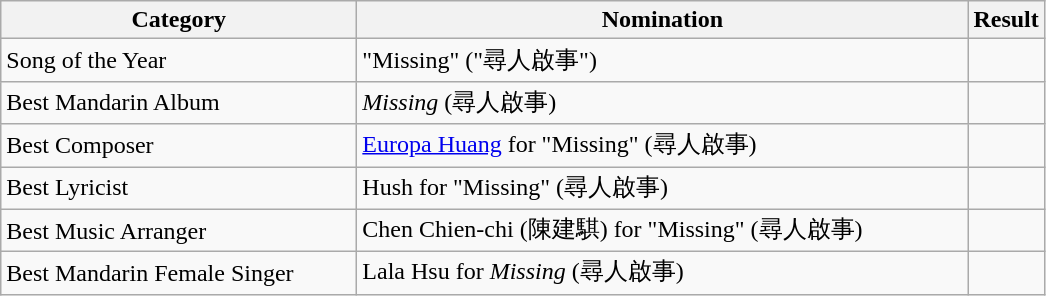<table class="wikitable">
<tr>
<th width="230">Category</th>
<th width="400">Nomination</th>
<th>Result</th>
</tr>
<tr>
<td>Song of the Year</td>
<td>"Missing" ("尋人啟事")</td>
<td></td>
</tr>
<tr>
<td>Best Mandarin Album</td>
<td><em>Missing</em> (尋人啟事)</td>
<td></td>
</tr>
<tr>
<td>Best Composer</td>
<td><a href='#'>Europa Huang</a> for "Missing" (尋人啟事)</td>
<td></td>
</tr>
<tr>
<td>Best Lyricist</td>
<td>Hush for "Missing" (尋人啟事)</td>
<td></td>
</tr>
<tr>
<td>Best Music Arranger</td>
<td>Chen Chien-chi (陳建騏) for "Missing" (尋人啟事)</td>
<td></td>
</tr>
<tr>
<td>Best Mandarin Female Singer</td>
<td>Lala Hsu for <em>Missing</em> (尋人啟事)</td>
<td></td>
</tr>
</table>
